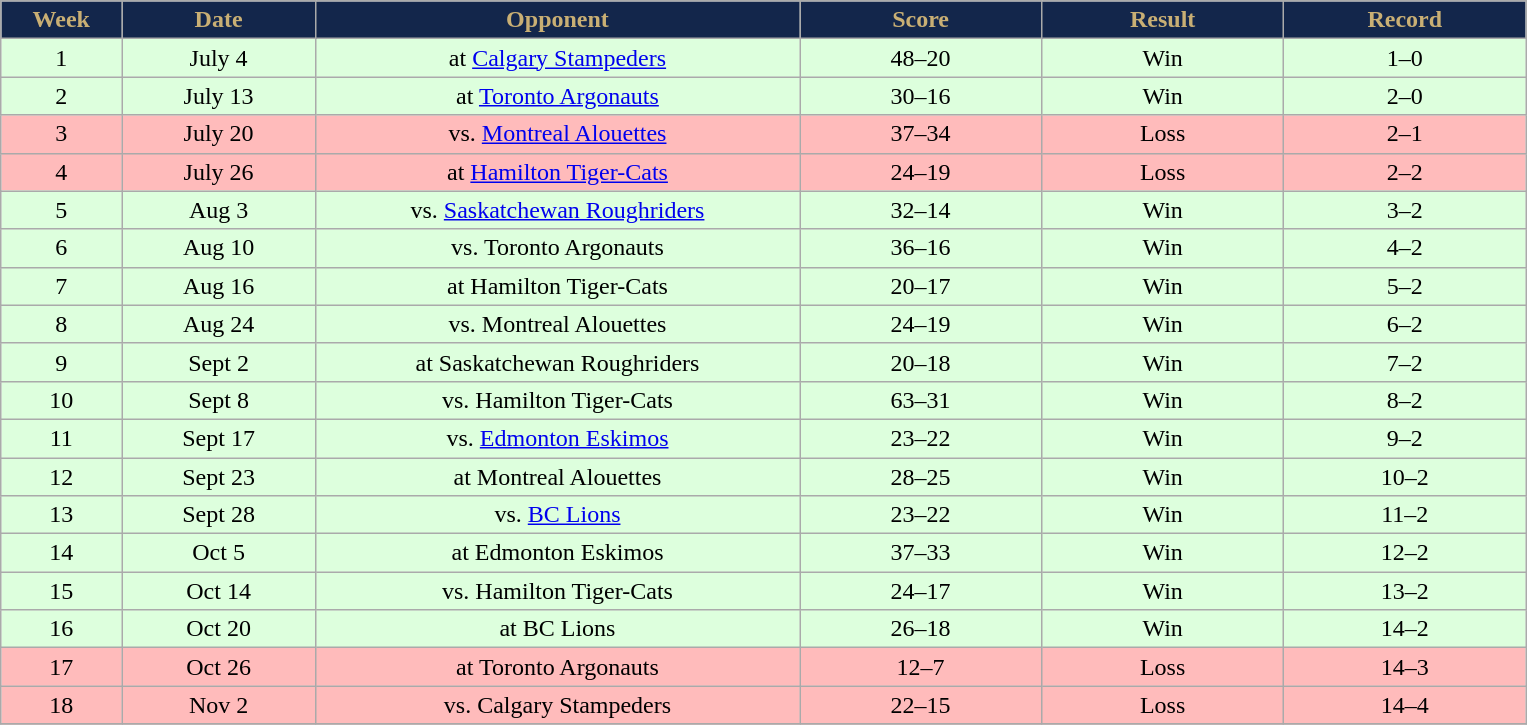<table class="wikitable sortable sortable">
<tr>
<th style="background:#13264B;color:#C9AF74;" width="5%">Week</th>
<th style="background:#13264B;color:#C9AF74;" width="8%">Date</th>
<th style="background:#13264B;color:#C9AF74;" width="20%">Opponent</th>
<th style="background:#13264B;color:#C9AF74;" width="10%">Score</th>
<th style="background:#13264B;color:#C9AF74;" width="10%">Result</th>
<th style="background:#13264B;color:#C9AF74;" width="10%">Record</th>
</tr>
<tr align="center" bgcolor="#ddffdd">
<td>1</td>
<td>July 4</td>
<td>at <a href='#'>Calgary Stampeders</a></td>
<td>48–20</td>
<td>Win</td>
<td>1–0</td>
</tr>
<tr align="center" bgcolor="#ddffdd">
<td>2</td>
<td>July 13</td>
<td>at <a href='#'>Toronto Argonauts</a></td>
<td>30–16</td>
<td>Win</td>
<td>2–0</td>
</tr>
<tr align="center" bgcolor="#ffbbbb">
<td>3</td>
<td>July 20</td>
<td>vs. <a href='#'>Montreal Alouettes</a></td>
<td>37–34</td>
<td>Loss</td>
<td>2–1</td>
</tr>
<tr align="center" bgcolor="#ffbbbb">
<td>4</td>
<td>July 26</td>
<td>at <a href='#'>Hamilton Tiger-Cats</a></td>
<td>24–19</td>
<td>Loss</td>
<td>2–2</td>
</tr>
<tr align="center" bgcolor="#ddffdd">
<td>5</td>
<td>Aug 3</td>
<td>vs. <a href='#'>Saskatchewan Roughriders</a></td>
<td>32–14</td>
<td>Win</td>
<td>3–2</td>
</tr>
<tr align="center" bgcolor="#ddffdd">
<td>6</td>
<td>Aug 10</td>
<td>vs. Toronto Argonauts</td>
<td>36–16</td>
<td>Win</td>
<td>4–2</td>
</tr>
<tr align="center" bgcolor="#ddffdd">
<td>7</td>
<td>Aug 16</td>
<td>at Hamilton Tiger-Cats</td>
<td>20–17</td>
<td>Win</td>
<td>5–2</td>
</tr>
<tr align="center" bgcolor="#ddffdd">
<td>8</td>
<td>Aug 24</td>
<td>vs. Montreal Alouettes</td>
<td>24–19</td>
<td>Win</td>
<td>6–2</td>
</tr>
<tr align="center" bgcolor="#ddffdd">
<td>9</td>
<td>Sept 2</td>
<td>at Saskatchewan Roughriders</td>
<td>20–18</td>
<td>Win</td>
<td>7–2</td>
</tr>
<tr align="center" bgcolor="#ddffdd">
<td>10</td>
<td>Sept 8</td>
<td>vs. Hamilton Tiger-Cats</td>
<td>63–31</td>
<td>Win</td>
<td>8–2</td>
</tr>
<tr align="center" bgcolor="#ddffdd">
<td>11</td>
<td>Sept 17</td>
<td>vs. <a href='#'>Edmonton Eskimos</a></td>
<td>23–22</td>
<td>Win</td>
<td>9–2</td>
</tr>
<tr align="center" bgcolor="#ddffdd">
<td>12</td>
<td>Sept 23</td>
<td>at Montreal Alouettes</td>
<td>28–25</td>
<td>Win</td>
<td>10–2</td>
</tr>
<tr align="center" bgcolor="#ddffdd">
<td>13</td>
<td>Sept 28</td>
<td>vs. <a href='#'>BC Lions</a></td>
<td>23–22</td>
<td>Win</td>
<td>11–2</td>
</tr>
<tr align="center" bgcolor="ddffdd">
<td>14</td>
<td>Oct 5</td>
<td>at Edmonton Eskimos</td>
<td>37–33</td>
<td>Win</td>
<td>12–2</td>
</tr>
<tr align="center" bgcolor="#ddffdd">
<td>15</td>
<td>Oct 14</td>
<td>vs. Hamilton Tiger-Cats</td>
<td>24–17</td>
<td>Win</td>
<td>13–2</td>
</tr>
<tr align="center" bgcolor="ddffdd">
<td>16</td>
<td>Oct 20</td>
<td>at BC Lions</td>
<td>26–18</td>
<td>Win</td>
<td>14–2</td>
</tr>
<tr align="center" bgcolor="#ffbbbb">
<td>17</td>
<td>Oct 26</td>
<td>at Toronto Argonauts</td>
<td>12–7</td>
<td>Loss</td>
<td>14–3</td>
</tr>
<tr align="center" bgcolor="#ffbbbb">
<td>18</td>
<td>Nov 2</td>
<td>vs. Calgary Stampeders</td>
<td>22–15</td>
<td>Loss</td>
<td>14–4</td>
</tr>
<tr>
</tr>
</table>
